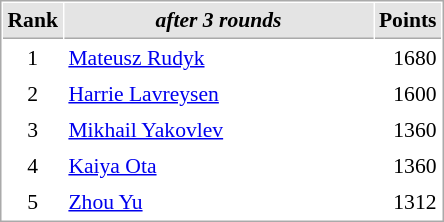<table cellspacing="1" cellpadding="3" style="border:1px solid #aaa; font-size:90%;">
<tr style="background:#e4e4e4;">
<th style="border-bottom:1px solid #aaa; width:10px;">Rank</th>
<th style="border-bottom:1px solid #aaa; width:200px; white-space:nowrap;"><em>after 3 rounds</em></th>
<th style="border-bottom:1px solid #aaa; width:20px;">Points</th>
</tr>
<tr>
<td align=center>1</td>
<td> <a href='#'>Mateusz Rudyk</a></td>
<td align=right>1680</td>
</tr>
<tr>
<td align=center>2</td>
<td> <a href='#'>Harrie Lavreysen</a></td>
<td align=right>1600</td>
</tr>
<tr>
<td align=center>3</td>
<td> <a href='#'>Mikhail Yakovlev</a></td>
<td align=right>1360</td>
</tr>
<tr>
<td align=center>4</td>
<td> <a href='#'>Kaiya Ota</a></td>
<td align=right>1360</td>
</tr>
<tr>
<td align=center>5</td>
<td> <a href='#'>Zhou Yu</a></td>
<td align=right>1312</td>
</tr>
</table>
